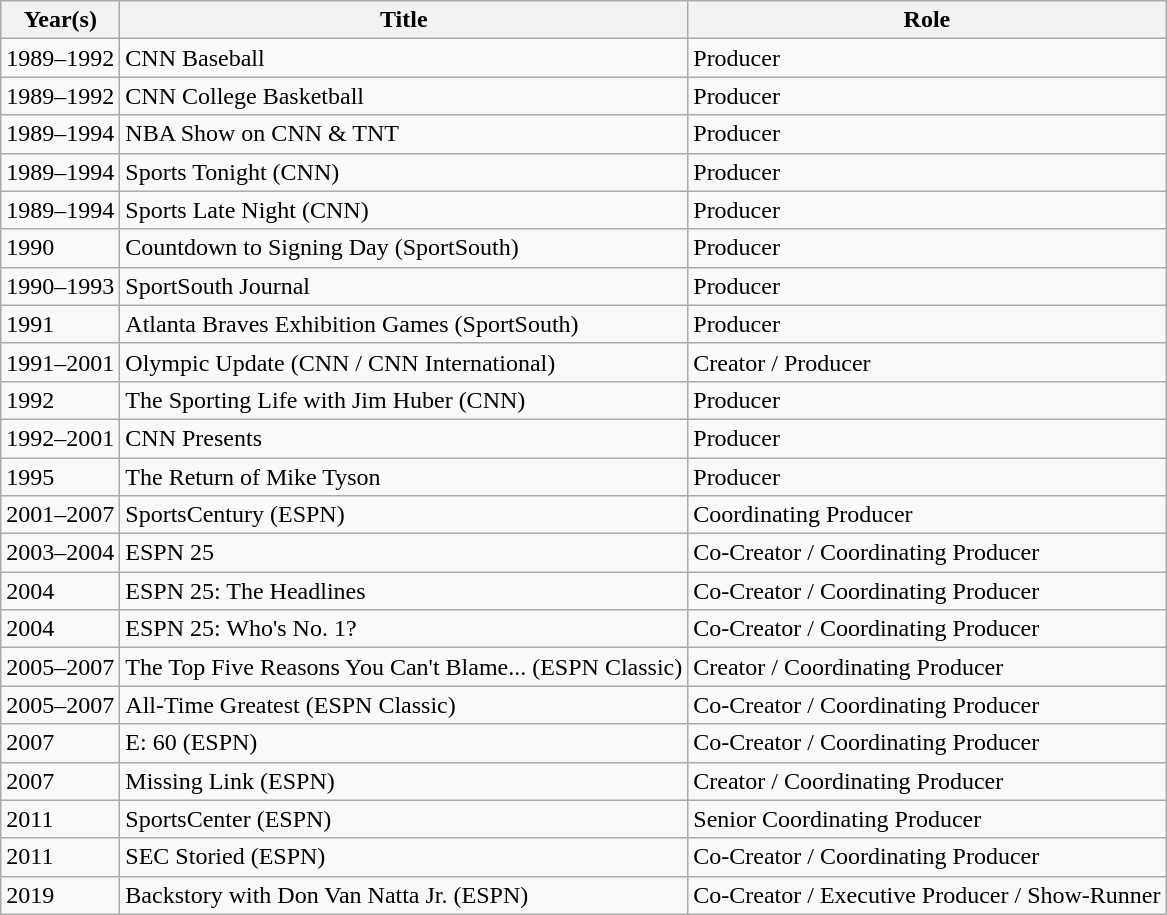<table class="wikitable">
<tr>
<th>Year(s)</th>
<th>Title</th>
<th>Role</th>
</tr>
<tr>
<td>1989–1992</td>
<td>CNN Baseball</td>
<td>Producer</td>
</tr>
<tr>
<td>1989–1992</td>
<td>CNN College Basketball</td>
<td>Producer</td>
</tr>
<tr>
<td>1989–1994</td>
<td>NBA Show on CNN & TNT</td>
<td>Producer</td>
</tr>
<tr>
<td>1989–1994</td>
<td>Sports Tonight (CNN)</td>
<td>Producer</td>
</tr>
<tr>
<td>1989–1994</td>
<td>Sports Late Night (CNN)</td>
<td>Producer</td>
</tr>
<tr>
<td>1990</td>
<td>Countdown to Signing Day (SportSouth)</td>
<td>Producer</td>
</tr>
<tr>
<td>1990–1993</td>
<td>SportSouth Journal</td>
<td>Producer</td>
</tr>
<tr>
<td>1991</td>
<td>Atlanta Braves Exhibition Games (SportSouth)</td>
<td>Producer</td>
</tr>
<tr>
<td>1991–2001</td>
<td>Olympic Update (CNN / CNN International)</td>
<td>Creator / Producer</td>
</tr>
<tr>
<td>1992</td>
<td>The Sporting Life with Jim Huber (CNN)</td>
<td>Producer</td>
</tr>
<tr>
<td>1992–2001</td>
<td>CNN Presents</td>
<td>Producer</td>
</tr>
<tr>
<td>1995</td>
<td>The Return of Mike Tyson</td>
<td>Producer</td>
</tr>
<tr>
<td>2001–2007</td>
<td>SportsCentury (ESPN)</td>
<td>Coordinating Producer</td>
</tr>
<tr>
<td>2003–2004</td>
<td>ESPN 25</td>
<td>Co-Creator / Coordinating Producer</td>
</tr>
<tr>
<td>2004</td>
<td>ESPN 25: The Headlines</td>
<td>Co-Creator / Coordinating Producer</td>
</tr>
<tr>
<td>2004</td>
<td>ESPN 25: Who's No. 1?</td>
<td>Co-Creator / Coordinating Producer</td>
</tr>
<tr>
<td>2005–2007</td>
<td>The Top Five Reasons You Can't Blame... (ESPN Classic)</td>
<td>Creator / Coordinating Producer</td>
</tr>
<tr>
<td>2005–2007</td>
<td>All-Time Greatest (ESPN Classic)</td>
<td>Co-Creator / Coordinating Producer</td>
</tr>
<tr>
<td>2007</td>
<td>E: 60 (ESPN)</td>
<td>Co-Creator / Coordinating Producer</td>
</tr>
<tr>
<td>2007</td>
<td>Missing Link (ESPN)</td>
<td>Creator / Coordinating Producer</td>
</tr>
<tr>
<td>2011</td>
<td>SportsCenter (ESPN)</td>
<td>Senior Coordinating Producer</td>
</tr>
<tr>
<td>2011</td>
<td>SEC Storied (ESPN)</td>
<td>Co-Creator / Coordinating Producer</td>
</tr>
<tr>
<td>2019</td>
<td>Backstory with Don Van Natta Jr. (ESPN)</td>
<td>Co-Creator / Executive Producer / Show-Runner</td>
</tr>
</table>
